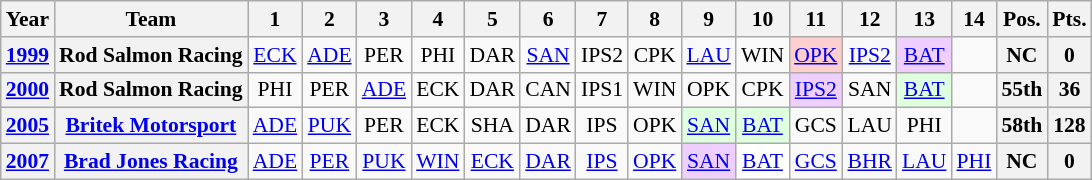<table class="wikitable" style="text-align:center; font-size:90%">
<tr>
<th>Year</th>
<th>Team</th>
<th>1</th>
<th>2</th>
<th>3</th>
<th>4</th>
<th>5</th>
<th>6</th>
<th>7</th>
<th>8</th>
<th>9</th>
<th>10</th>
<th>11</th>
<th>12</th>
<th>13</th>
<th>14</th>
<th>Pos.</th>
<th>Pts.</th>
</tr>
<tr>
<th><a href='#'>1999</a></th>
<th>Rod Salmon Racing</th>
<td><a href='#'>ECK</a></td>
<td><a href='#'>ADE</a></td>
<td>PER</td>
<td>PHI</td>
<td>DAR</td>
<td><a href='#'>SAN</a></td>
<td>IPS2</td>
<td>CPK</td>
<td><a href='#'>LAU</a></td>
<td>WIN</td>
<td style="background:#FFCFCF;"><a href='#'>OPK</a><br></td>
<td><a href='#'>IPS2</a></td>
<td style="background:#EFCFFF;"><a href='#'>BAT</a><br></td>
<td></td>
<th>NC</th>
<th>0</th>
</tr>
<tr>
<th><a href='#'>2000</a></th>
<th>Rod Salmon Racing</th>
<td>PHI</td>
<td>PER</td>
<td><a href='#'>ADE</a></td>
<td>ECK</td>
<td>DAR</td>
<td>CAN</td>
<td>IPS1</td>
<td>WIN</td>
<td>OPK</td>
<td>CPK</td>
<td style="background:#EFCFFF;"><a href='#'>IPS2</a><br></td>
<td>SAN<br></td>
<td style="background:#DFFFDF;"><a href='#'>BAT</a><br></td>
<td></td>
<th>55th</th>
<th>36</th>
</tr>
<tr>
<th><a href='#'>2005</a></th>
<th><a href='#'>Britek Motorsport</a></th>
<td><a href='#'>ADE</a></td>
<td><a href='#'>PUK</a></td>
<td>PER</td>
<td>ECK</td>
<td>SHA</td>
<td>DAR</td>
<td>IPS</td>
<td>OPK</td>
<td style="background:#DFFFDF;"><a href='#'>SAN</a><br></td>
<td style="background:#DFFFDF;"><a href='#'>BAT</a><br></td>
<td>GCS</td>
<td>LAU</td>
<td>PHI</td>
<td></td>
<th>58th</th>
<th>128</th>
</tr>
<tr>
<th><a href='#'>2007</a></th>
<th><a href='#'>Brad Jones Racing</a></th>
<td><a href='#'>ADE</a></td>
<td><a href='#'>PER</a></td>
<td><a href='#'>PUK</a></td>
<td><a href='#'>WIN</a></td>
<td><a href='#'>ECK</a></td>
<td><a href='#'>DAR</a></td>
<td><a href='#'>IPS</a></td>
<td><a href='#'>OPK</a></td>
<td style="background:#EFCFFF;"><a href='#'>SAN</a><br></td>
<td style="background:#ffffff;"><a href='#'>BAT</a><br></td>
<td><a href='#'>GCS</a></td>
<td><a href='#'>BHR</a></td>
<td><a href='#'>LAU</a></td>
<td><a href='#'>PHI</a></td>
<th>NC</th>
<th>0</th>
</tr>
</table>
